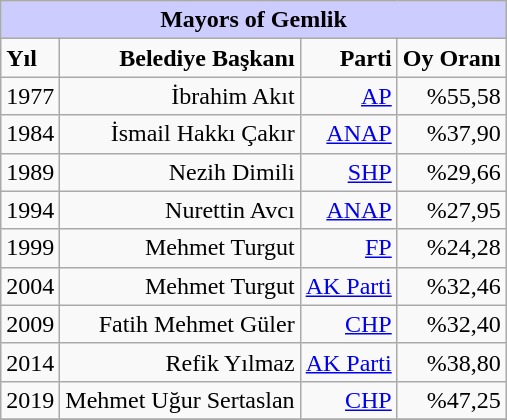<table class="wikitable">
<tr>
<th colspan=25; style="background-color:#ccccff;">Mayors of Gemlik</th>
</tr>
<tr>
<td><strong>Yıl</strong></td>
<td align="right"><strong>Belediye Başkanı</strong></td>
<td align="right"><strong>Parti</strong></td>
<td align="right"><strong>Oy Oranı</strong></td>
</tr>
<tr>
<td>1977</td>
<td align="right">İbrahim Akıt</td>
<td align="right"><a href='#'>AP</a></td>
<td align="right">%55,58</td>
</tr>
<tr>
<td>1984</td>
<td align="right">İsmail Hakkı Çakır</td>
<td align="right"><a href='#'>ANAP</a></td>
<td align="right">%37,90</td>
</tr>
<tr>
<td>1989</td>
<td align="right">Nezih Dimili</td>
<td align="right"><a href='#'>SHP</a></td>
<td align="right">%29,66</td>
</tr>
<tr>
<td>1994</td>
<td align="right">Nurettin Avcı</td>
<td align="right"><a href='#'>ANAP</a></td>
<td align="right">%27,95</td>
</tr>
<tr>
<td>1999</td>
<td align="right">Mehmet Turgut</td>
<td align="right"><a href='#'>FP</a></td>
<td align="right">%24,28</td>
</tr>
<tr>
<td>2004</td>
<td align="right">Mehmet Turgut</td>
<td align="right"><a href='#'>AK Parti</a></td>
<td align="right">%32,46</td>
</tr>
<tr>
<td>2009</td>
<td align="right">Fatih Mehmet Güler</td>
<td align="right"><a href='#'>CHP</a></td>
<td align="right">%32,40</td>
</tr>
<tr>
<td>2014</td>
<td align="right">Refik Yılmaz</td>
<td align="right"><a href='#'>AK Parti</a></td>
<td align="right">%38,80</td>
</tr>
<tr>
<td>2019</td>
<td align="right">Mehmet Uğur Sertaslan</td>
<td align="right"><a href='#'>CHP</a></td>
<td align="right">%47,25</td>
</tr>
<tr>
</tr>
</table>
